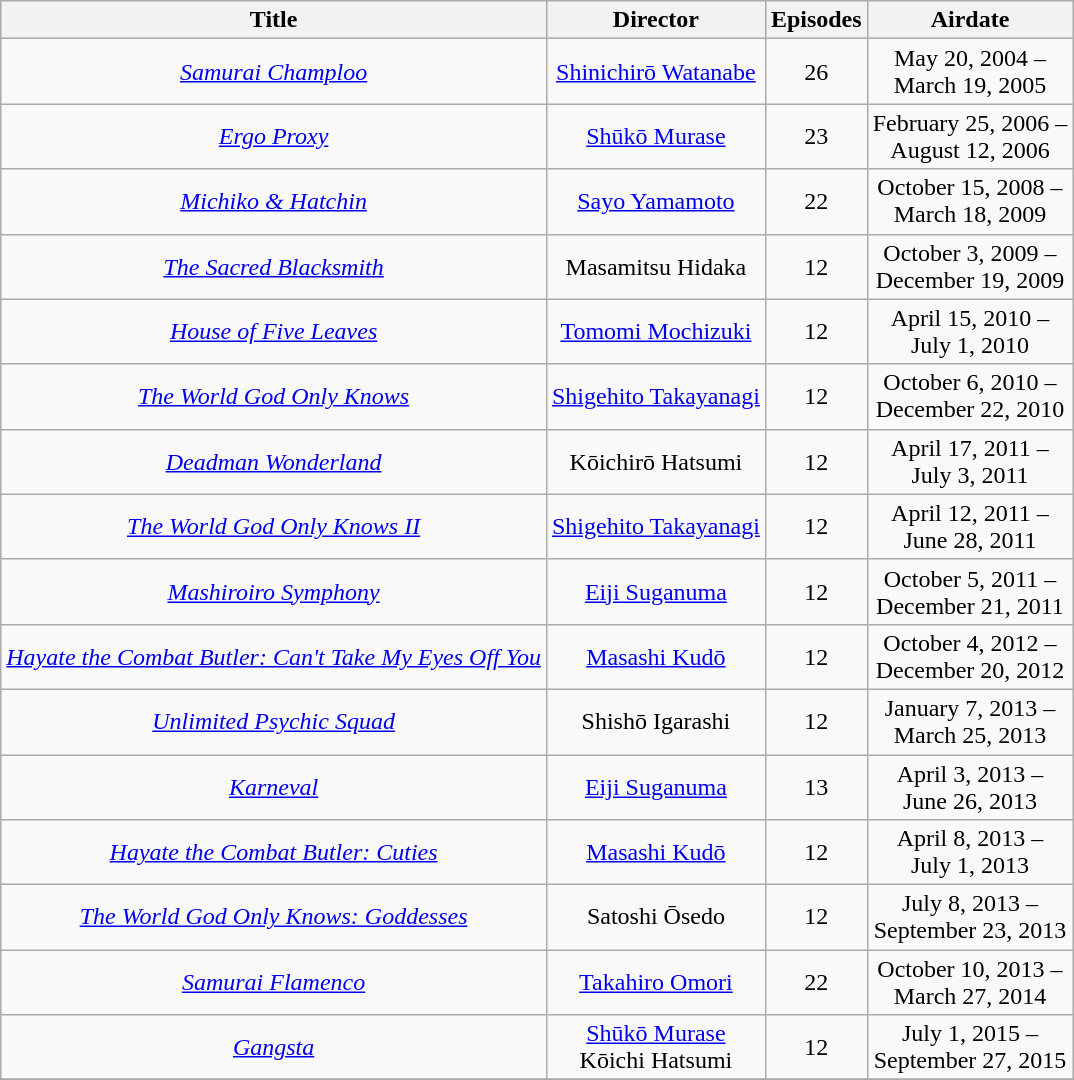<table class="wikitable sortable" style="text-align:center; margin=auto; ">
<tr>
<th scope="col">Title</th>
<th scope="col">Director</th>
<th scope="col">Episodes</th>
<th scope="col" class="unsortable">Airdate</th>
</tr>
<tr>
<td><em><a href='#'>Samurai Champloo</a></em></td>
<td><a href='#'>Shinichirō Watanabe</a></td>
<td>26</td>
<td>May 20, 2004 –<br>March 19, 2005</td>
</tr>
<tr>
<td><em><a href='#'>Ergo Proxy</a></em></td>
<td><a href='#'>Shūkō Murase</a></td>
<td>23</td>
<td>February 25, 2006 –<br>August 12, 2006</td>
</tr>
<tr>
<td><em><a href='#'>Michiko & Hatchin</a></em></td>
<td><a href='#'>Sayo Yamamoto</a></td>
<td>22</td>
<td>October 15, 2008 –<br>March 18, 2009</td>
</tr>
<tr>
<td><em><a href='#'>The Sacred Blacksmith</a></em></td>
<td>Masamitsu Hidaka</td>
<td>12</td>
<td>October 3, 2009 –<br>December 19, 2009</td>
</tr>
<tr>
<td><em><a href='#'>House of Five Leaves</a></em></td>
<td><a href='#'>Tomomi Mochizuki</a></td>
<td>12</td>
<td>April 15, 2010 –<br>July 1, 2010</td>
</tr>
<tr>
<td><em><a href='#'>The World God Only Knows</a></em></td>
<td><a href='#'>Shigehito Takayanagi</a></td>
<td>12</td>
<td>October 6, 2010 –<br>December 22, 2010</td>
</tr>
<tr>
<td><em><a href='#'>Deadman Wonderland</a></em></td>
<td>Kōichirō Hatsumi</td>
<td>12</td>
<td>April 17, 2011 –<br>July 3, 2011</td>
</tr>
<tr>
<td><em><a href='#'>The World God Only Knows II</a></em></td>
<td><a href='#'>Shigehito Takayanagi</a></td>
<td>12</td>
<td>April 12, 2011 –<br>June 28, 2011</td>
</tr>
<tr>
<td><em><a href='#'>Mashiroiro Symphony</a></em></td>
<td><a href='#'>Eiji Suganuma</a></td>
<td>12</td>
<td>October 5, 2011 –<br>December 21, 2011</td>
</tr>
<tr>
<td><em><a href='#'>Hayate the Combat Butler: Can't Take My Eyes Off You</a></em></td>
<td><a href='#'>Masashi Kudō</a></td>
<td>12</td>
<td>October 4, 2012 –<br>December 20, 2012</td>
</tr>
<tr>
<td><em><a href='#'>Unlimited Psychic Squad</a></em></td>
<td>Shishō Igarashi</td>
<td>12</td>
<td>January 7, 2013 –<br>March 25, 2013</td>
</tr>
<tr>
<td><em><a href='#'>Karneval</a></em></td>
<td><a href='#'>Eiji Suganuma</a></td>
<td>13</td>
<td>April 3, 2013 –<br>June 26, 2013</td>
</tr>
<tr>
<td><em><a href='#'>Hayate the Combat Butler: Cuties</a></em></td>
<td><a href='#'>Masashi Kudō</a></td>
<td>12</td>
<td>April 8, 2013 –<br>July 1, 2013</td>
</tr>
<tr>
<td><em><a href='#'>The World God Only Knows: Goddesses</a></em></td>
<td>Satoshi Ōsedo</td>
<td>12</td>
<td>July 8, 2013 –<br>September 23, 2013</td>
</tr>
<tr>
<td><em><a href='#'>Samurai Flamenco</a></em></td>
<td><a href='#'>Takahiro Omori</a></td>
<td>22</td>
<td>October 10, 2013 –<br>March 27, 2014</td>
</tr>
<tr>
<td><em><a href='#'>Gangsta</a></em></td>
<td><a href='#'>Shūkō Murase</a><br>Kōichi Hatsumi</td>
<td>12</td>
<td>July 1, 2015 –<br>September 27, 2015</td>
</tr>
<tr>
</tr>
</table>
